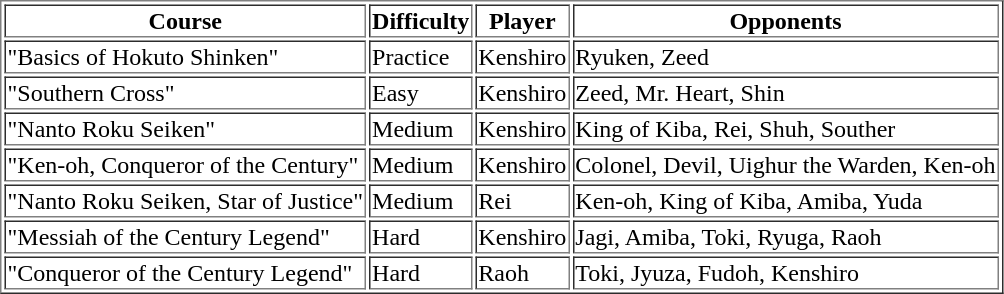<table border="1">
<tr>
<th>Course</th>
<th>Difficulty</th>
<th>Player</th>
<th>Opponents</th>
</tr>
<tr>
<td>"Basics of Hokuto Shinken"</td>
<td>Practice</td>
<td>Kenshiro</td>
<td>Ryuken, Zeed</td>
</tr>
<tr>
<td>"Southern Cross"</td>
<td>Easy</td>
<td>Kenshiro</td>
<td>Zeed, Mr. Heart, Shin</td>
</tr>
<tr>
<td>"Nanto Roku Seiken"</td>
<td>Medium</td>
<td>Kenshiro</td>
<td>King of Kiba, Rei, Shuh, Souther</td>
</tr>
<tr>
<td>"Ken-oh, Conqueror of the Century"</td>
<td>Medium</td>
<td>Kenshiro</td>
<td>Colonel, Devil, Uighur the Warden, Ken-oh</td>
</tr>
<tr>
<td>"Nanto Roku Seiken, Star of Justice"</td>
<td>Medium</td>
<td>Rei</td>
<td>Ken-oh, King of Kiba, Amiba, Yuda</td>
</tr>
<tr>
<td>"Messiah of the Century Legend"</td>
<td>Hard</td>
<td>Kenshiro</td>
<td>Jagi, Amiba, Toki, Ryuga, Raoh</td>
</tr>
<tr>
<td>"Conqueror of the Century Legend"</td>
<td>Hard</td>
<td>Raoh</td>
<td>Toki, Jyuza, Fudoh, Kenshiro</td>
</tr>
</table>
